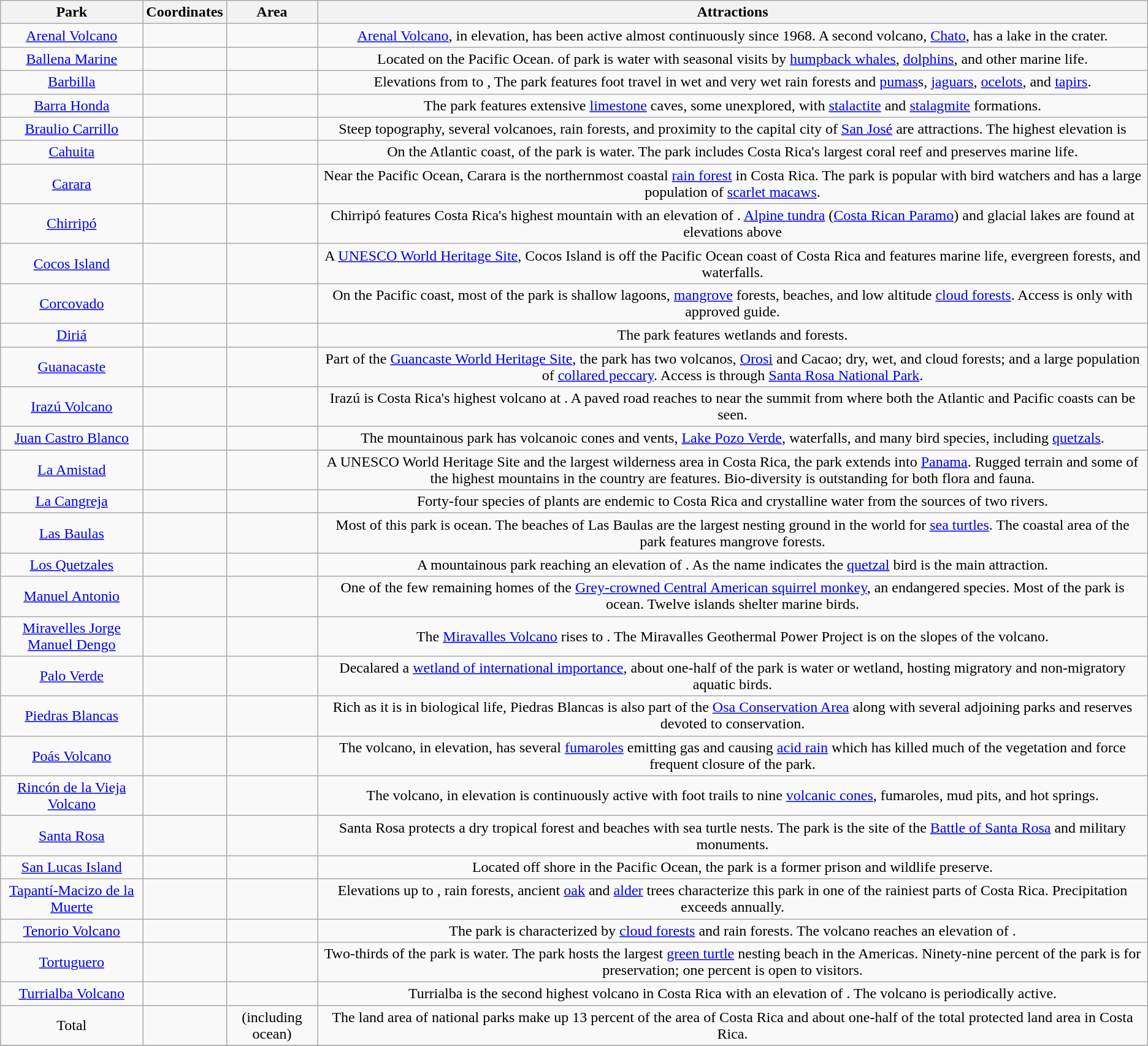<table class="wikitable sortable" style="text-align:center;">
<tr>
<th>Park</th>
<th>Coordinates</th>
<th>Area</th>
<th>Attractions</th>
</tr>
<tr>
<td><a href='#'>Arenal Volcano</a></td>
<td></td>
<td></td>
<td><a href='#'>Arenal Volcano</a>,  in elevation, has been active almost continuously since 1968. A second volcano, <a href='#'>Chato</a>, has a lake in the crater.</td>
</tr>
<tr>
<td><a href='#'>Ballena Marine</a></td>
<td></td>
<td></td>
<td>Located on the Pacific Ocean.  of park is water with seasonal visits by <a href='#'>humpback whales</a>, <a href='#'>dolphins</a>, and other marine life.</td>
</tr>
<tr>
<td><a href='#'>Barbilla</a></td>
<td></td>
<td></td>
<td>Elevations from  to , The park features foot travel in wet and very wet rain forests and <a href='#'>pumas</a>s, <a href='#'>jaguars</a>, <a href='#'>ocelots</a>, and <a href='#'>tapirs</a>.</td>
</tr>
<tr>
<td><a href='#'>Barra Honda</a></td>
<td></td>
<td></td>
<td>The park features extensive <a href='#'>limestone</a> caves, some unexplored, with <a href='#'>stalactite</a> and <a href='#'>stalagmite</a> formations.</td>
</tr>
<tr>
<td><a href='#'>Braulio Carrillo</a></td>
<td></td>
<td></td>
<td>Steep topography, several volcanoes, rain forests, and proximity to the capital city of <a href='#'>San José</a> are attractions. The highest elevation is </td>
</tr>
<tr>
<td><a href='#'>Cahuita</a></td>
<td></td>
<td></td>
<td>On the Atlantic coast,  of the park is water. The park includes Costa Rica's largest coral reef and preserves marine life.</td>
</tr>
<tr>
<td><a href='#'>Carara</a></td>
<td></td>
<td></td>
<td>Near the Pacific Ocean, Carara is the northernmost coastal <a href='#'>rain forest</a> in Costa Rica. The park is popular with bird watchers and has a large population of <a href='#'>scarlet macaws</a>.</td>
</tr>
<tr>
<td><a href='#'>Chirripó</a></td>
<td></td>
<td></td>
<td>Chirripó features Costa Rica's highest mountain with an elevation of . <a href='#'>Alpine tundra</a> (<a href='#'>Costa Rican Paramo</a>) and glacial lakes are found at elevations above </td>
</tr>
<tr>
<td><a href='#'>Cocos Island</a></td>
<td></td>
<td></td>
<td>A <a href='#'>UNESCO World Heritage Site</a>, Cocos Island is  off the Pacific Ocean coast of Costa Rica and features marine life, evergreen forests, and waterfalls.</td>
</tr>
<tr>
<td><a href='#'>Corcovado</a></td>
<td></td>
<td></td>
<td>On the Pacific coast, most of the park is shallow lagoons, <a href='#'>mangrove</a> forests, beaches, and low altitude <a href='#'>cloud forests</a>. Access is only with approved guide.</td>
</tr>
<tr>
<td><a href='#'>Diriá</a></td>
<td></td>
<td></td>
<td>The park features wetlands and forests.</td>
</tr>
<tr>
<td><a href='#'>Guanacaste</a></td>
<td></td>
<td></td>
<td>Part of the <a href='#'>Guancaste World Heritage Site</a>, the park has two volcanos, <a href='#'>Orosi</a> and Cacao; dry, wet, and cloud forests; and a large population of <a href='#'>collared peccary</a>. Access is through <a href='#'>Santa Rosa National Park</a>.</td>
</tr>
<tr>
<td><a href='#'>Irazú Volcano</a></td>
<td></td>
<td></td>
<td>Irazú is Costa Rica's highest volcano at . A paved road reaches to near the summit from where both the Atlantic and Pacific coasts can be seen.</td>
</tr>
<tr>
<td><a href='#'>Juan Castro Blanco</a></td>
<td></td>
<td></td>
<td>The mountainous park has volcanoic cones and vents, <a href='#'>Lake Pozo Verde</a>, waterfalls, and many bird species, including <a href='#'>quetzals</a>.</td>
</tr>
<tr>
<td><a href='#'>La Amistad</a></td>
<td></td>
<td></td>
<td>A UNESCO World Heritage Site and the largest wilderness area in Costa Rica, the park extends into <a href='#'>Panama</a>. Rugged terrain and some of the highest mountains in the country are features. Bio-diversity is outstanding for both flora and fauna.</td>
</tr>
<tr>
<td><a href='#'>La Cangreja</a></td>
<td></td>
<td></td>
<td>Forty-four species of plants are endemic to Costa Rica and crystalline water from the sources of two rivers.</td>
</tr>
<tr>
<td><a href='#'>Las Baulas</a></td>
<td></td>
<td></td>
<td>Most of this park is ocean. The beaches of Las Baulas are the largest nesting ground in the world for <a href='#'>sea turtles</a>. The coastal area of the park features mangrove forests.</td>
</tr>
<tr>
<td><a href='#'>Los Quetzales</a></td>
<td></td>
<td></td>
<td>A mountainous park reaching an elevation of . As the name indicates the <a href='#'>quetzal</a> bird is the main attraction.</td>
</tr>
<tr>
<td><a href='#'>Manuel Antonio</a></td>
<td></td>
<td></td>
<td>One of the few remaining homes of the <a href='#'>Grey-crowned Central American squirrel monkey</a>, an endangered species. Most of the park is ocean. Twelve islands shelter marine birds.</td>
</tr>
<tr>
<td><a href='#'>Miravelles Jorge Manuel Dengo</a></td>
<td></td>
<td></td>
<td>The <a href='#'>Miravalles Volcano</a> rises to . The Miravalles Geothermal Power Project is on the slopes of the volcano.</td>
</tr>
<tr>
<td><a href='#'>Palo Verde</a></td>
<td></td>
<td></td>
<td>Decalared a <a href='#'>wetland of international importance</a>, about one-half of the park is water or wetland, hosting migratory and non-migratory aquatic birds.</td>
</tr>
<tr>
<td><a href='#'>Piedras Blancas</a></td>
<td></td>
<td></td>
<td>Rich as it is in biological life, Piedras Blancas is also part of the <a href='#'>Osa Conservation Area</a> along with several adjoining parks and reserves devoted to conservation.</td>
</tr>
<tr>
<td><a href='#'>Poás Volcano</a></td>
<td></td>
<td></td>
<td>The volcano,  in elevation, has several <a href='#'>fumaroles</a> emitting gas and causing <a href='#'>acid rain</a> which has killed much of the vegetation and force frequent closure of the park.</td>
</tr>
<tr>
<td><a href='#'>Rincón de la Vieja Volcano</a></td>
<td></td>
<td></td>
<td>The volcano,  in elevation is continuously active with foot trails to nine <a href='#'>volcanic cones</a>, fumaroles, mud pits, and hot springs.</td>
</tr>
<tr>
<td><a href='#'>Santa Rosa</a></td>
<td></td>
<td></td>
<td>Santa Rosa protects a dry tropical forest and beaches with sea turtle nests. The park is the site of the <a href='#'>Battle of Santa Rosa</a> and military monuments.</td>
</tr>
<tr>
<td><a href='#'>San Lucas Island</a></td>
<td></td>
<td></td>
<td>Located  off shore in the Pacific Ocean, the park is a former prison and wildlife preserve.</td>
</tr>
<tr>
<td><a href='#'>Tapantí-Macizo de la Muerte</a></td>
<td></td>
<td></td>
<td>Elevations up to , rain forests, ancient <a href='#'>oak</a> and <a href='#'>alder</a> trees characterize this park in one of the rainiest parts of Costa Rica. Precipitation exceeds  annually.</td>
</tr>
<tr>
<td><a href='#'>Tenorio Volcano</a></td>
<td></td>
<td></td>
<td>The park is characterized by <a href='#'>cloud forests</a> and rain forests. The volcano reaches an elevation of .</td>
</tr>
<tr>
<td><a href='#'>Tortuguero</a></td>
<td></td>
<td></td>
<td>Two-thirds of the park is water. The park hosts the largest <a href='#'>green turtle</a> nesting beach in the Americas. Ninety-nine percent of the park is for preservation; one percent is open to visitors.</td>
</tr>
<tr>
<td><a href='#'>Turrialba Volcano</a></td>
<td></td>
<td></td>
<td>Turrialba is the second highest volcano in Costa Rica with an elevation of . The volcano is periodically active.</td>
</tr>
<tr>
<td>Total</td>
<td></td>
<td> (including ocean)</td>
<td>The land area of national parks make up 13 percent of the area of Costa Rica and about one-half of the total protected land area in Costa Rica.</td>
</tr>
<tr>
</tr>
</table>
